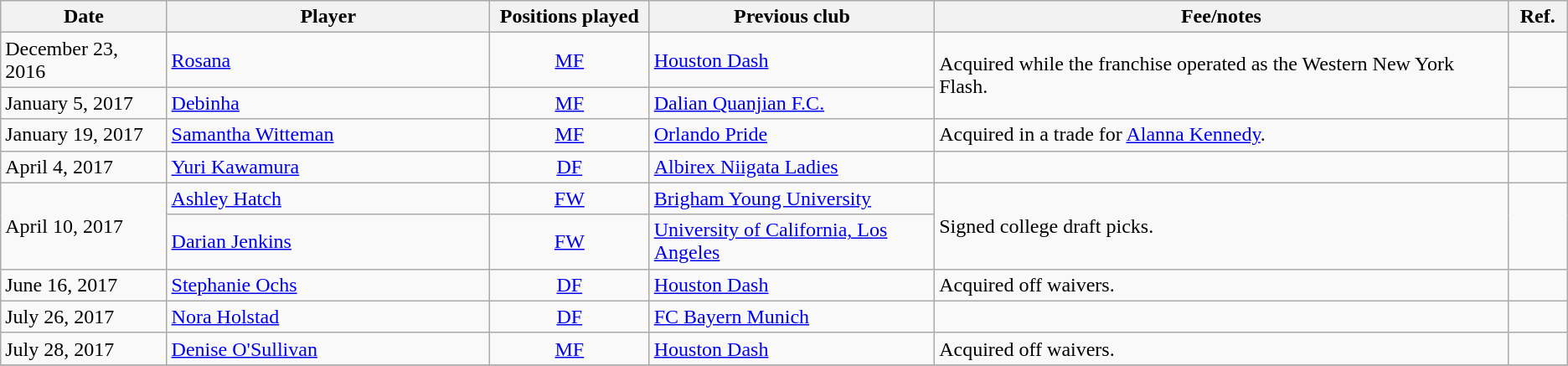<table class="wikitable" style="text-align:left;">
<tr>
<th style="width:125px;">Date</th>
<th style="width:250px;">Player</th>
<th style="width:120px;">Positions played</th>
<th style="width:220px;">Previous club</th>
<th style="width:450px;">Fee/notes</th>
<th style="width:40px;">Ref.</th>
</tr>
<tr>
<td>December 23, 2016</td>
<td> <a href='#'>Rosana</a></td>
<td style="text-align: center;"><a href='#'>MF</a></td>
<td> <a href='#'>Houston Dash</a></td>
<td rowspan="2">Acquired while the franchise operated as the Western New York Flash.</td>
<td></td>
</tr>
<tr>
<td>January 5, 2017</td>
<td> <a href='#'>Debinha</a></td>
<td style="text-align: center;"><a href='#'>MF</a></td>
<td> <a href='#'>Dalian Quanjian F.C.</a></td>
<td></td>
</tr>
<tr>
<td>January 19, 2017</td>
<td> <a href='#'>Samantha Witteman</a></td>
<td style="text-align: center;"><a href='#'>MF</a></td>
<td> <a href='#'>Orlando Pride</a></td>
<td>Acquired in a trade for <a href='#'>Alanna Kennedy</a>.</td>
<td></td>
</tr>
<tr>
<td>April 4, 2017</td>
<td> <a href='#'>Yuri Kawamura</a></td>
<td style="text-align: center;"><a href='#'>DF</a></td>
<td> <a href='#'>Albirex Niigata Ladies</a></td>
<td></td>
<td></td>
</tr>
<tr>
<td rowspan="2">April 10, 2017</td>
<td> <a href='#'>Ashley Hatch</a></td>
<td style="text-align: center;"><a href='#'>FW</a></td>
<td> <a href='#'>Brigham Young University</a></td>
<td rowspan="2">Signed college draft picks.</td>
<td rowspan="2"></td>
</tr>
<tr>
<td> <a href='#'>Darian Jenkins</a></td>
<td style="text-align: center;"><a href='#'>FW</a></td>
<td> <a href='#'>University of California, Los Angeles</a></td>
</tr>
<tr>
<td>June 16, 2017</td>
<td> <a href='#'>Stephanie Ochs</a></td>
<td style="text-align: center;"><a href='#'>DF</a></td>
<td> <a href='#'>Houston Dash</a></td>
<td>Acquired off waivers.</td>
<td></td>
</tr>
<tr>
<td>July 26, 2017</td>
<td> <a href='#'>Nora Holstad</a></td>
<td style="text-align: center;"><a href='#'>DF</a></td>
<td> <a href='#'>FC Bayern Munich</a></td>
<td></td>
<td></td>
</tr>
<tr>
<td>July 28, 2017</td>
<td> <a href='#'>Denise O'Sullivan</a></td>
<td style="text-align: center;"><a href='#'>MF</a></td>
<td> <a href='#'>Houston Dash</a></td>
<td>Acquired off waivers.</td>
<td></td>
</tr>
<tr>
</tr>
</table>
